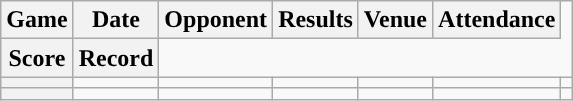<table class="wikitable" style="text-align:center">
<tr>
<th>Game</th>
<th>Date</th>
<th>Opponent</th>
<th>Results</th>
<th>Venue</th>
<th>Attendance</th>
</tr>
<tr>
<th>Score</th>
<th>Record</th>
</tr>
<tr>
<th></th>
<td></td>
<td></td>
<td></td>
<td></td>
<td></td>
<td></td>
</tr>
<tr>
<th></th>
<td></td>
<td></td>
<td></td>
<td></td>
<td></td>
<td></td>
</tr>
</table>
